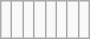<table class="wikitable">
<tr>
<td><br></td>
<td><br></td>
<td><br></td>
<td><br></td>
<td><br></td>
<td><br></td>
<td><br></td>
<td><br></td>
</tr>
</table>
